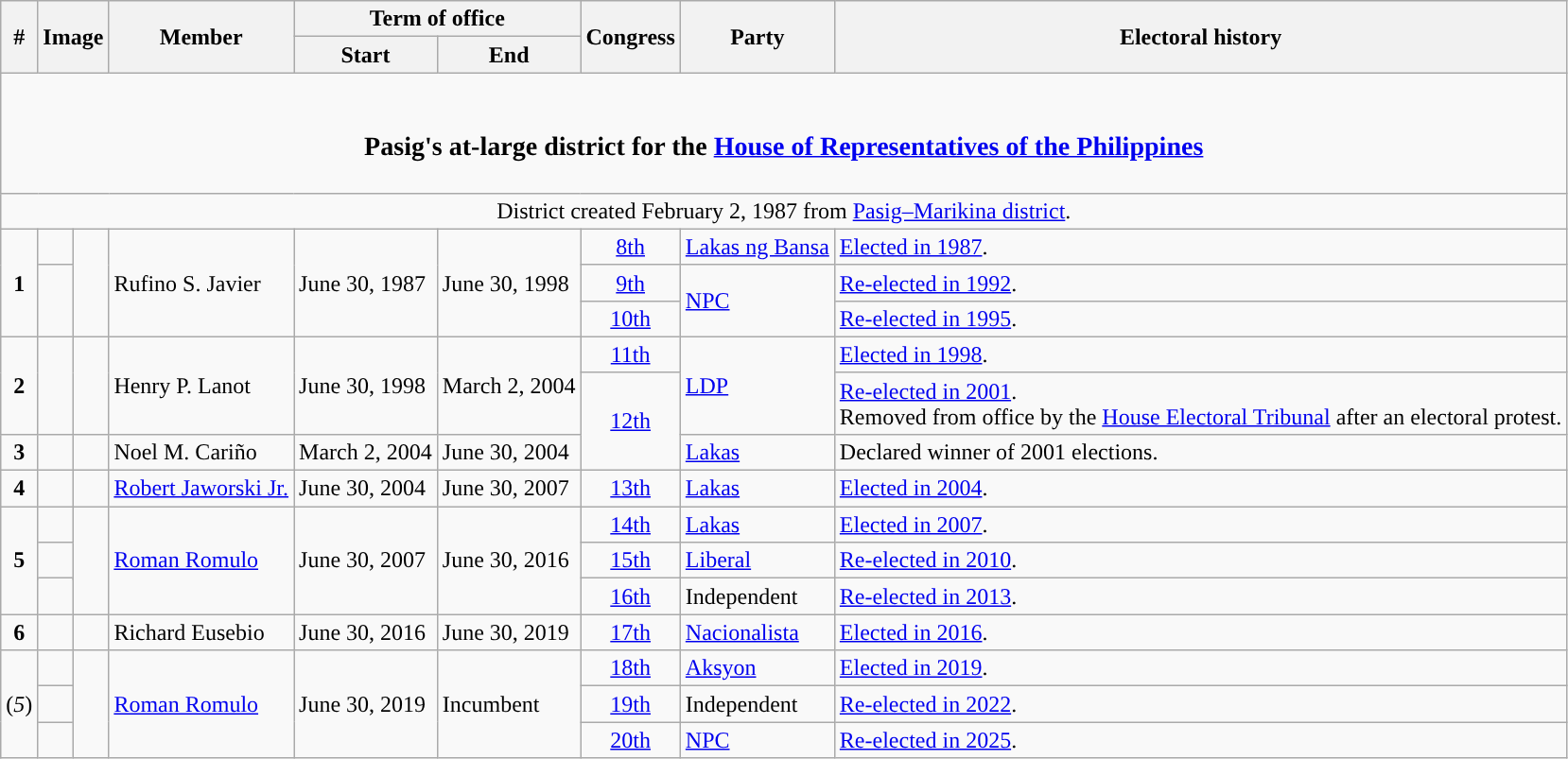<table class=wikitable>
<tr>
<th rowspan="2">#</th>
<th rowspan="2" colspan=2>Image</th>
<th rowspan="2">Member</th>
<th colspan=2>Term of office</th>
<th rowspan="2">Congress</th>
<th rowspan="2">Party</th>
<th rowspan="2">Electoral history</th>
</tr>
<tr>
<th>Start</th>
<th>End</th>
</tr>
<tr>
<td colspan="9" style="text-align:center;"><br><h3>Pasig's at-large district for the <a href='#'>House of Representatives of the Philippines</a></h3></td>
</tr>
<tr>
<td colspan="9" style="text-align:center;">District created February 2, 1987 from <a href='#'>Pasig–Marikina district</a>.</td>
</tr>
<tr>
<td rowspan="3" style="text-align:center;"><strong>1</strong></td>
<td style="color:inherit;background:"></td>
<td rowspan="3"></td>
<td rowspan="3">Rufino S. Javier</td>
<td rowspan="3">June 30, 1987</td>
<td rowspan="3">June 30, 1998</td>
<td style="text-align:center;"><a href='#'>8th</a></td>
<td><a href='#'>Lakas ng Bansa</a></td>
<td><a href='#'>Elected in 1987</a>.</td>
</tr>
<tr>
<td rowspan="2" style="color:inherit;background:"></td>
<td style="text-align:center;"><a href='#'>9th</a></td>
<td rowspan="2"><a href='#'>NPC</a></td>
<td><a href='#'>Re-elected in 1992</a>.</td>
</tr>
<tr>
<td style="text-align:center;"><a href='#'>10th</a></td>
<td><a href='#'>Re-elected in 1995</a>.</td>
</tr>
<tr>
<td rowspan="2" style="text-align:center;"><strong>2</strong></td>
<td rowspan="2" style="color:inherit;background:"></td>
<td rowspan="2"></td>
<td rowspan="2">Henry P. Lanot</td>
<td rowspan="2">June 30, 1998</td>
<td rowspan="2">March 2, 2004</td>
<td style="text-align:center;"><a href='#'>11th</a></td>
<td rowspan="2"><a href='#'>LDP</a></td>
<td><a href='#'>Elected in 1998</a>.</td>
</tr>
<tr>
<td rowspan="2" style="text-align:center;"><a href='#'>12th</a></td>
<td><a href='#'>Re-elected in 2001</a>.<br>Removed from office by the <a href='#'>House Electoral Tribunal</a> after an electoral protest.</td>
</tr>
<tr>
<td style="text-align:center;"><strong>3</strong></td>
<td style="color:inherit;background:"></td>
<td></td>
<td>Noel M. Cariño</td>
<td>March 2, 2004</td>
<td>June 30, 2004</td>
<td><a href='#'>Lakas</a></td>
<td>Declared winner of 2001 elections.</td>
</tr>
<tr>
<td style="text-align:center;"><strong>4</strong></td>
<td style="color:inherit;background:"></td>
<td></td>
<td><a href='#'>Robert Jaworski Jr.</a></td>
<td>June 30, 2004</td>
<td>June 30, 2007</td>
<td style="text-align:center;"><a href='#'>13th</a></td>
<td><a href='#'>Lakas</a></td>
<td><a href='#'>Elected in 2004</a>.</td>
</tr>
<tr>
<td rowspan="4" style="text-align:center;"><strong>5</strong></td>
<td style="color:inherit;background:"></td>
<td rowspan="4"></td>
<td rowspan="4"><a href='#'>Roman Romulo</a></td>
<td rowspan="4">June 30, 2007</td>
<td rowspan="4">June 30, 2016</td>
<td style="text-align:center;"><a href='#'>14th</a></td>
<td><a href='#'>Lakas</a></td>
<td><a href='#'>Elected in 2007</a>.</td>
</tr>
<tr>
<td rowspan="2" style="color:inherit;background:"></td>
<td style="text-align:center;"><a href='#'>15th</a></td>
<td rowspan="2"><a href='#'>Liberal</a></td>
<td><a href='#'>Re-elected in 2010</a>.</td>
</tr>
<tr>
<td rowspan="2" style="text-align:center;"><a href='#'>16th</a></td>
<td rowspan="2"><a href='#'>Re-elected in 2013</a>.</td>
</tr>
<tr>
<td style="color:inherit;background:"></td>
<td>Independent</td>
</tr>
<tr>
<td style="text-align:center;"><strong>6</strong></td>
<td style="color:inherit;background:"></td>
<td></td>
<td>Richard Eusebio</td>
<td>June 30, 2016</td>
<td>June 30, 2019</td>
<td style="text-align:center;"><a href='#'>17th</a></td>
<td><a href='#'>Nacionalista</a></td>
<td><a href='#'>Elected in 2016</a>.</td>
</tr>
<tr>
<td rowspan="3" style="text-align:center;">(<em>5</em>)</td>
<td style="color:inherit;background:"></td>
<td rowspan="3"></td>
<td rowspan="3"><a href='#'>Roman Romulo</a></td>
<td rowspan="3">June 30, 2019</td>
<td rowspan="3">Incumbent</td>
<td style="text-align:center;"><a href='#'>18th</a></td>
<td><a href='#'>Aksyon</a></td>
<td><a href='#'>Elected in 2019</a>.</td>
</tr>
<tr>
<td style="color:inherit;background:"></td>
<td style="text-align:center;"><a href='#'>19th</a></td>
<td>Independent</td>
<td><a href='#'>Re-elected in 2022</a>.</td>
</tr>
<tr>
<td style="color:inherit;background:"></td>
<td style="text-align:center;"><a href='#'>20th</a></td>
<td><a href='#'>NPC</a></td>
<td><a href='#'>Re-elected in 2025</a>.</td>
</tr>
</table>
